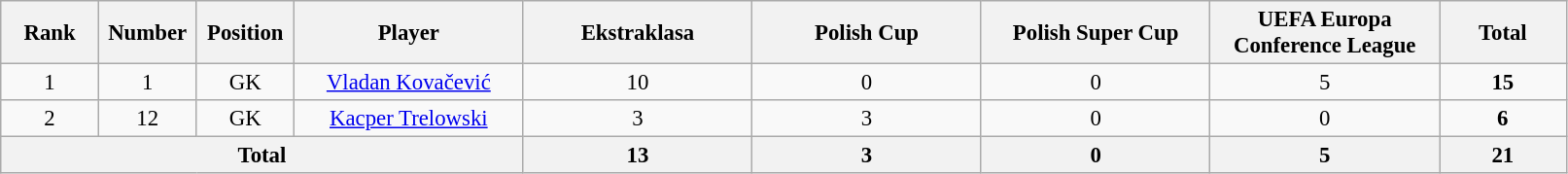<table class="wikitable" style="font-size: 95%; text-align: center;">
<tr>
<th width=60>Rank</th>
<th width=60>Number</th>
<th width=60>Position</th>
<th width=150>Player</th>
<th width=150>Ekstraklasa</th>
<th width=150>Polish Cup</th>
<th width=150>Polish Super Cup</th>
<th width=150>UEFA Europa Conference League</th>
<th width=80>Total</th>
</tr>
<tr>
<td rowspan="1">1</td>
<td>1</td>
<td>GK</td>
<td> <a href='#'>Vladan Kovačević</a></td>
<td>10</td>
<td>0</td>
<td>0</td>
<td>5</td>
<td><strong>15</strong></td>
</tr>
<tr>
<td rowspan="1">2</td>
<td>12</td>
<td>GK</td>
<td> <a href='#'>Kacper Trelowski</a></td>
<td>3</td>
<td>3</td>
<td>0</td>
<td>0</td>
<td><strong>6</strong></td>
</tr>
<tr>
<th colspan="4">Total</th>
<th>13</th>
<th>3</th>
<th>0</th>
<th>5</th>
<th><strong>21</strong></th>
</tr>
</table>
